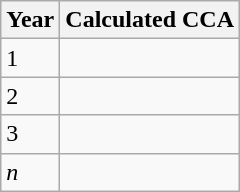<table class="wikitable">
<tr>
<th>Year</th>
<th>Calculated CCA</th>
</tr>
<tr>
<td>1</td>
<td></td>
</tr>
<tr>
<td>2</td>
<td></td>
</tr>
<tr>
<td>3</td>
<td></td>
</tr>
<tr>
<td><em>n</em></td>
<td></td>
</tr>
</table>
